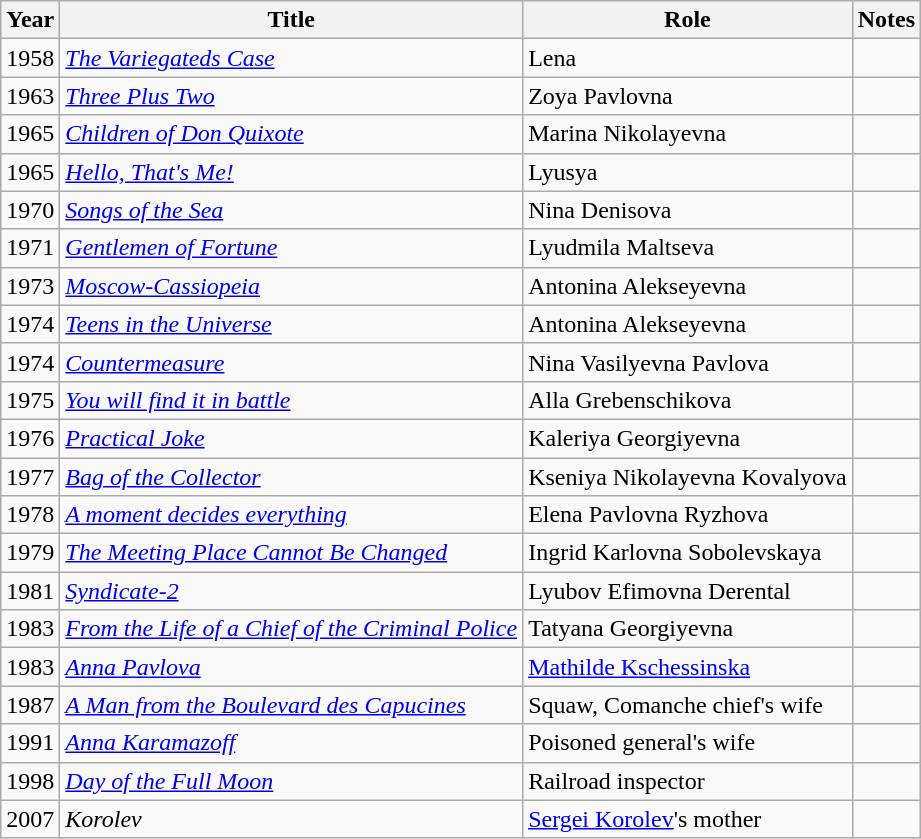<table class="wikitable sortable">
<tr>
<th>Year</th>
<th>Title</th>
<th>Role</th>
<th class="unsortable">Notes</th>
</tr>
<tr>
<td>1958</td>
<td><em><a href='#'>The Variegateds Case</a></em></td>
<td>Lena</td>
<td></td>
</tr>
<tr>
<td>1963</td>
<td><em><a href='#'>Three Plus Two</a></em></td>
<td>Zoya Pavlovna</td>
<td></td>
</tr>
<tr>
<td>1965</td>
<td><em><a href='#'>Children of Don Quixote</a></em></td>
<td>Marina Nikolayevna</td>
<td></td>
</tr>
<tr>
<td>1965</td>
<td><em><a href='#'>Hello, That's Me!</a></em></td>
<td>Lyusya</td>
<td></td>
</tr>
<tr>
<td>1970</td>
<td><em><a href='#'>Songs of the Sea</a></em></td>
<td>Nina Denisova</td>
<td></td>
</tr>
<tr>
<td>1971</td>
<td><em><a href='#'>Gentlemen of Fortune</a></em></td>
<td>Lyudmila Maltseva</td>
<td></td>
</tr>
<tr>
<td>1973</td>
<td><em><a href='#'>Moscow-Cassiopeia</a></em></td>
<td>Antonina Alekseyevna</td>
<td></td>
</tr>
<tr>
<td>1974</td>
<td><em><a href='#'>Teens in the Universe</a></em></td>
<td>Antonina Alekseyevna</td>
<td></td>
</tr>
<tr>
<td>1974</td>
<td><em><a href='#'>Countermeasure</a></em></td>
<td>Nina Vasilyevna Pavlova</td>
<td></td>
</tr>
<tr>
<td>1975</td>
<td><em><a href='#'>You will find it in battle</a></em></td>
<td>Alla Grebenschikova</td>
<td></td>
</tr>
<tr>
<td>1976</td>
<td><em><a href='#'>Practical Joke</a></em></td>
<td>Kaleriya Georgiyevna</td>
<td></td>
</tr>
<tr>
<td>1977</td>
<td><em><a href='#'>Bag of the Collector</a></em></td>
<td>Kseniya Nikolayevna Kovalyova</td>
<td></td>
</tr>
<tr>
<td>1978</td>
<td><em><a href='#'>A moment decides everything</a></em></td>
<td>Elena Pavlovna Ryzhova</td>
<td></td>
</tr>
<tr>
<td>1979</td>
<td><em><a href='#'>The Meeting Place Cannot Be Changed</a></em></td>
<td>Ingrid Karlovna Sobolevskaya</td>
<td></td>
</tr>
<tr>
<td>1981</td>
<td><em><a href='#'>Syndicate-2</a></em></td>
<td>Lyubov Efimovna Derental</td>
<td></td>
</tr>
<tr>
<td>1983</td>
<td><em><a href='#'>From the Life of a Chief of the Criminal Police</a></em></td>
<td>Tatyana Georgiyevna</td>
<td></td>
</tr>
<tr>
<td>1983</td>
<td><em><a href='#'>Anna Pavlova</a></em></td>
<td><a href='#'>Mathilde Kschessinska</a></td>
<td></td>
</tr>
<tr>
<td>1987</td>
<td><em><a href='#'>A Man from the Boulevard des Capucines</a></em></td>
<td>Squaw, Comanche chief's wife</td>
<td></td>
</tr>
<tr>
<td>1991</td>
<td><em><a href='#'>Anna Karamazoff</a></em></td>
<td>Poisoned general's wife</td>
<td></td>
</tr>
<tr>
<td>1998</td>
<td><em><a href='#'>Day of the Full Moon</a></em></td>
<td>Railroad inspector</td>
<td></td>
</tr>
<tr>
<td>2007</td>
<td><em>Korolev</em></td>
<td><a href='#'>Sergei Korolev</a>'s mother</td>
<td></td>
</tr>
</table>
